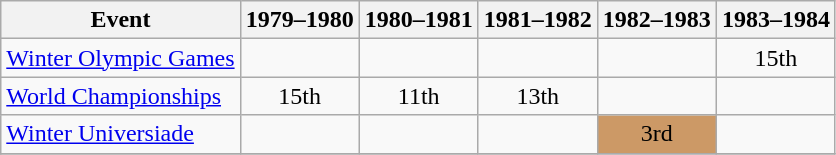<table class="wikitable">
<tr>
<th>Event</th>
<th>1979–1980</th>
<th>1980–1981</th>
<th>1981–1982</th>
<th>1982–1983</th>
<th>1983–1984</th>
</tr>
<tr>
<td><a href='#'>Winter Olympic Games</a></td>
<td></td>
<td></td>
<td></td>
<td></td>
<td align="center">15th</td>
</tr>
<tr>
<td><a href='#'>World Championships</a></td>
<td align="center">15th</td>
<td align="center">11th</td>
<td align="center">13th</td>
<td></td>
<td></td>
</tr>
<tr>
<td><a href='#'>Winter Universiade</a></td>
<td></td>
<td></td>
<td></td>
<td align="center" bgcolor="#cc9966">3rd</td>
<td></td>
</tr>
<tr>
</tr>
</table>
